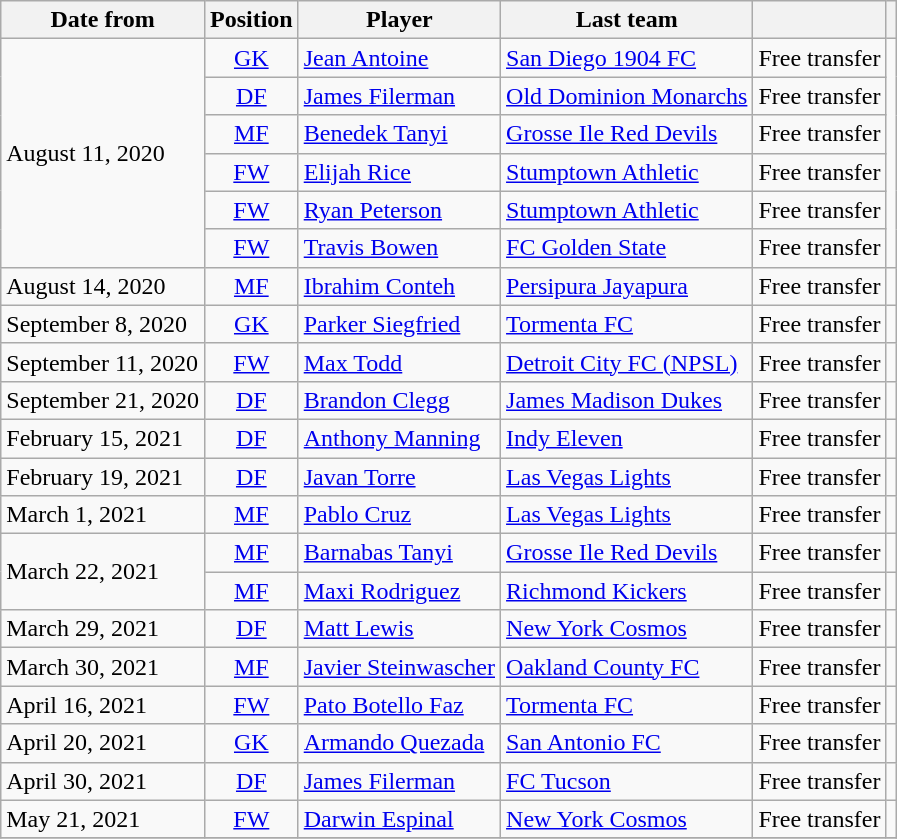<table class="wikitable">
<tr>
<th>Date from</th>
<th style="text-align:center;">Position</th>
<th>Player</th>
<th>Last team</th>
<th></th>
<th style="text-align:center;"></th>
</tr>
<tr>
<td rowspan="6">August 11, 2020</td>
<td style="text-align:center;"><a href='#'>GK</a></td>
<td> <a href='#'>Jean Antoine</a></td>
<td><a href='#'>San Diego 1904 FC</a></td>
<td>Free transfer</td>
<td style="text-align:center;" rowspan="6"></td>
</tr>
<tr>
<td style="text-align:center;"><a href='#'>DF</a></td>
<td> <a href='#'>James Filerman</a></td>
<td><a href='#'>Old Dominion Monarchs</a></td>
<td>Free transfer</td>
</tr>
<tr>
<td style="text-align:center;"><a href='#'>MF</a></td>
<td> <a href='#'>Benedek Tanyi</a></td>
<td><a href='#'>Grosse Ile Red Devils</a></td>
<td>Free transfer</td>
</tr>
<tr>
<td style="text-align:center;"><a href='#'>FW</a></td>
<td> <a href='#'>Elijah Rice</a></td>
<td><a href='#'>Stumptown Athletic</a></td>
<td>Free transfer</td>
</tr>
<tr>
<td style="text-align:center;"><a href='#'>FW</a></td>
<td> <a href='#'>Ryan Peterson</a></td>
<td><a href='#'>Stumptown Athletic</a></td>
<td>Free transfer</td>
</tr>
<tr>
<td style="text-align:center;"><a href='#'>FW</a></td>
<td> <a href='#'>Travis Bowen</a></td>
<td><a href='#'>FC Golden State</a></td>
<td>Free transfer</td>
</tr>
<tr>
<td>August 14, 2020</td>
<td style="text-align:center;"><a href='#'>MF</a></td>
<td> <a href='#'>Ibrahim Conteh</a></td>
<td> <a href='#'>Persipura Jayapura</a></td>
<td>Free transfer</td>
<td style="text-align:center;"></td>
</tr>
<tr>
<td>September 8, 2020</td>
<td style="text-align:center;"><a href='#'>GK</a></td>
<td> <a href='#'>Parker Siegfried</a></td>
<td><a href='#'>Tormenta FC</a></td>
<td>Free transfer</td>
<td style="text-align:center;"></td>
</tr>
<tr>
<td>September 11, 2020</td>
<td style="text-align:center;"><a href='#'>FW</a></td>
<td> <a href='#'>Max Todd</a></td>
<td><a href='#'>Detroit City FC (NPSL)</a></td>
<td>Free transfer</td>
<td style="text-align:center;"></td>
</tr>
<tr>
<td>September 21, 2020</td>
<td style="text-align:center;"><a href='#'>DF</a></td>
<td> <a href='#'>Brandon Clegg</a></td>
<td><a href='#'>James Madison Dukes</a></td>
<td>Free transfer</td>
<td style="text-align:center;"></td>
</tr>
<tr>
<td>February 15, 2021</td>
<td style="text-align:center;"><a href='#'>DF</a></td>
<td> <a href='#'>Anthony Manning</a></td>
<td><a href='#'>Indy Eleven</a></td>
<td>Free transfer</td>
<td style="text-align:center;"></td>
</tr>
<tr>
<td>February 19, 2021</td>
<td style="text-align:center;"><a href='#'>DF</a></td>
<td> <a href='#'>Javan Torre</a></td>
<td><a href='#'>Las Vegas Lights</a></td>
<td>Free transfer</td>
<td style="text-align:center;"></td>
</tr>
<tr>
<td>March 1, 2021</td>
<td style="text-align:center;"><a href='#'>MF</a></td>
<td> <a href='#'>Pablo Cruz</a></td>
<td><a href='#'>Las Vegas Lights</a></td>
<td>Free transfer</td>
<td style="text-align:center;"></td>
</tr>
<tr>
<td rowspan="2">March 22, 2021</td>
<td style="text-align:center;"><a href='#'>MF</a></td>
<td> <a href='#'>Barnabas Tanyi</a></td>
<td><a href='#'>Grosse Ile Red Devils</a></td>
<td>Free transfer</td>
<td style="text-align:center;"></td>
</tr>
<tr>
<td style="text-align:center;"><a href='#'>MF</a></td>
<td> <a href='#'>Maxi Rodriguez</a></td>
<td><a href='#'>Richmond Kickers</a></td>
<td>Free transfer</td>
<td style="text-align:center;"></td>
</tr>
<tr>
<td>March 29, 2021</td>
<td style="text-align:center;"><a href='#'>DF</a></td>
<td> <a href='#'>Matt Lewis</a></td>
<td><a href='#'>New York Cosmos</a></td>
<td>Free transfer</td>
<td style="text-align:center;"></td>
</tr>
<tr>
<td>March 30, 2021</td>
<td style="text-align:center;"><a href='#'>MF</a></td>
<td> <a href='#'>Javier Steinwascher</a></td>
<td><a href='#'>Oakland County FC</a></td>
<td>Free transfer</td>
<td style="text-align:center;"></td>
</tr>
<tr>
<td>April 16, 2021</td>
<td style="text-align:center;"><a href='#'>FW</a></td>
<td> <a href='#'>Pato Botello Faz</a></td>
<td><a href='#'>Tormenta FC</a></td>
<td>Free transfer</td>
<td style="text-align:center;"></td>
</tr>
<tr>
<td>April 20, 2021</td>
<td style="text-align:center;"><a href='#'>GK</a></td>
<td> <a href='#'>Armando Quezada</a></td>
<td><a href='#'>San Antonio FC</a></td>
<td>Free transfer</td>
<td style="text-align:center;"></td>
</tr>
<tr>
<td>April 30, 2021</td>
<td style="text-align:center;"><a href='#'>DF</a></td>
<td> <a href='#'>James Filerman</a></td>
<td><a href='#'>FC Tucson</a></td>
<td>Free transfer</td>
<td style="text-align:center;"></td>
</tr>
<tr>
<td>May 21, 2021</td>
<td style="text-align:center;"><a href='#'>FW</a></td>
<td> <a href='#'>Darwin Espinal</a></td>
<td><a href='#'>New York Cosmos</a></td>
<td>Free transfer</td>
<td style="text-align:center;"></td>
</tr>
<tr>
</tr>
</table>
